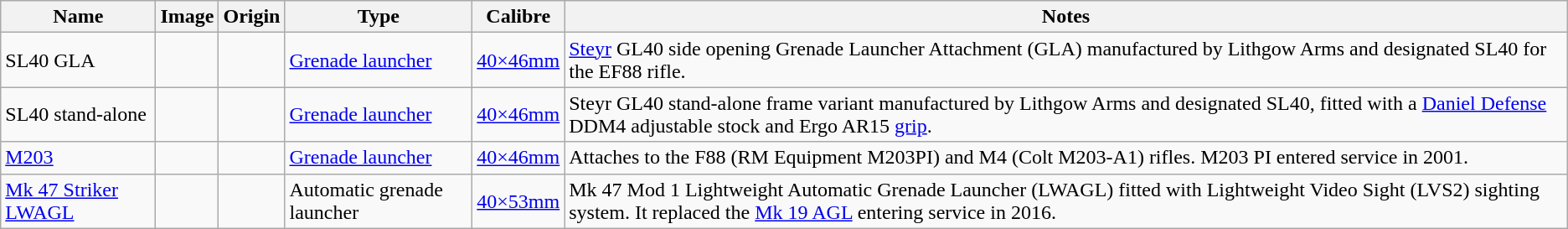<table class="wikitable">
<tr>
<th>Name</th>
<th>Image</th>
<th>Origin</th>
<th>Type</th>
<th>Calibre</th>
<th>Notes</th>
</tr>
<tr>
<td>SL40 GLA</td>
<td></td>
<td><br></td>
<td><a href='#'>Grenade launcher</a></td>
<td><a href='#'>40×46mm</a></td>
<td><a href='#'>Steyr</a> GL40 side opening Grenade Launcher Attachment (GLA) manufactured by Lithgow Arms and designated SL40 for the EF88 rifle.</td>
</tr>
<tr>
<td>SL40 stand-alone</td>
<td></td>
<td><br></td>
<td><a href='#'>Grenade launcher</a></td>
<td><a href='#'>40×46mm</a></td>
<td>Steyr GL40 stand-alone frame variant manufactured by Lithgow Arms and designated SL40, fitted with a <a href='#'>Daniel Defense</a> DDM4 adjustable stock and Ergo AR15 <a href='#'>grip</a>.</td>
</tr>
<tr>
<td><a href='#'>M203</a></td>
<td></td>
<td></td>
<td><a href='#'>Grenade launcher</a></td>
<td><a href='#'>40×46mm</a></td>
<td>Attaches to the F88 (RM Equipment M203PI) and M4 (Colt M203-A1) rifles. M203 PI entered service in 2001.</td>
</tr>
<tr>
<td><a href='#'>Mk 47 Striker LWAGL</a></td>
<td></td>
<td></td>
<td>Automatic grenade launcher</td>
<td><a href='#'>40×53mm</a></td>
<td>Mk 47 Mod 1 Lightweight Automatic Grenade Launcher (LWAGL) fitted with Lightweight Video Sight (LVS2) sighting system. It replaced the <a href='#'>Mk 19 AGL</a> entering service in 2016.</td>
</tr>
</table>
